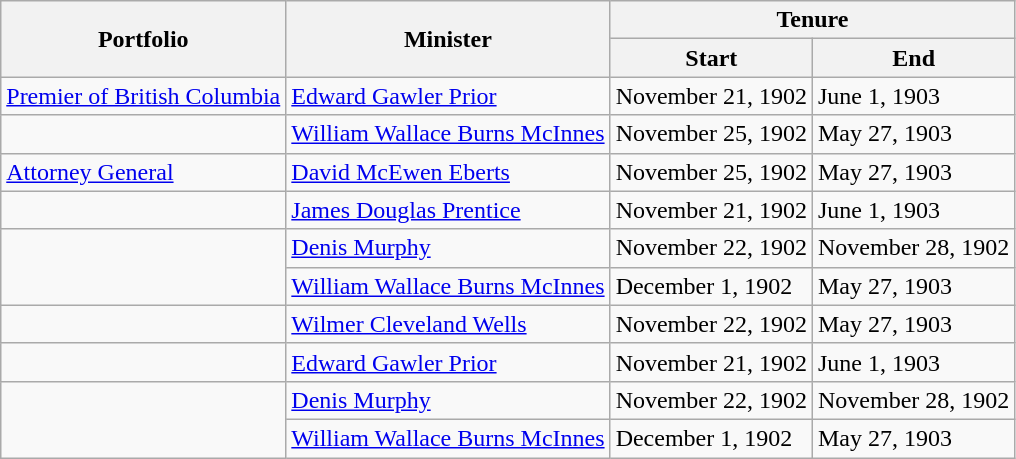<table class="wikitable sortable">
<tr>
<th colspan="1" rowspan="2">Portfolio</th>
<th rowspan="2">Minister</th>
<th colspan="2">Tenure</th>
</tr>
<tr>
<th>Start</th>
<th>End</th>
</tr>
<tr>
<td><a href='#'>Premier of British Columbia</a></td>
<td><a href='#'>Edward Gawler Prior</a></td>
<td>November 21, 1902</td>
<td>June 1, 1903</td>
</tr>
<tr>
<td></td>
<td><a href='#'>William Wallace Burns McInnes</a></td>
<td>November 25, 1902</td>
<td>May 27, 1903</td>
</tr>
<tr>
<td><a href='#'>Attorney General</a></td>
<td><a href='#'>David McEwen Eberts</a></td>
<td>November 25, 1902</td>
<td>May 27, 1903</td>
</tr>
<tr>
<td></td>
<td><a href='#'>James Douglas Prentice</a></td>
<td>November 21, 1902</td>
<td>June 1, 1903</td>
</tr>
<tr>
<td rowspan="2"></td>
<td><a href='#'>Denis Murphy</a></td>
<td>November 22, 1902</td>
<td>November 28, 1902</td>
</tr>
<tr>
<td><a href='#'>William Wallace Burns McInnes</a></td>
<td>December 1, 1902</td>
<td>May 27, 1903</td>
</tr>
<tr>
<td></td>
<td><a href='#'>Wilmer Cleveland Wells</a></td>
<td>November 22, 1902</td>
<td>May 27, 1903</td>
</tr>
<tr>
<td></td>
<td><a href='#'>Edward Gawler Prior</a></td>
<td>November 21, 1902</td>
<td>June 1, 1903</td>
</tr>
<tr>
<td rowspan="2"></td>
<td><a href='#'>Denis Murphy</a></td>
<td>November 22, 1902</td>
<td>November 28, 1902</td>
</tr>
<tr>
<td><a href='#'>William Wallace Burns McInnes</a></td>
<td>December 1, 1902</td>
<td>May 27, 1903</td>
</tr>
</table>
